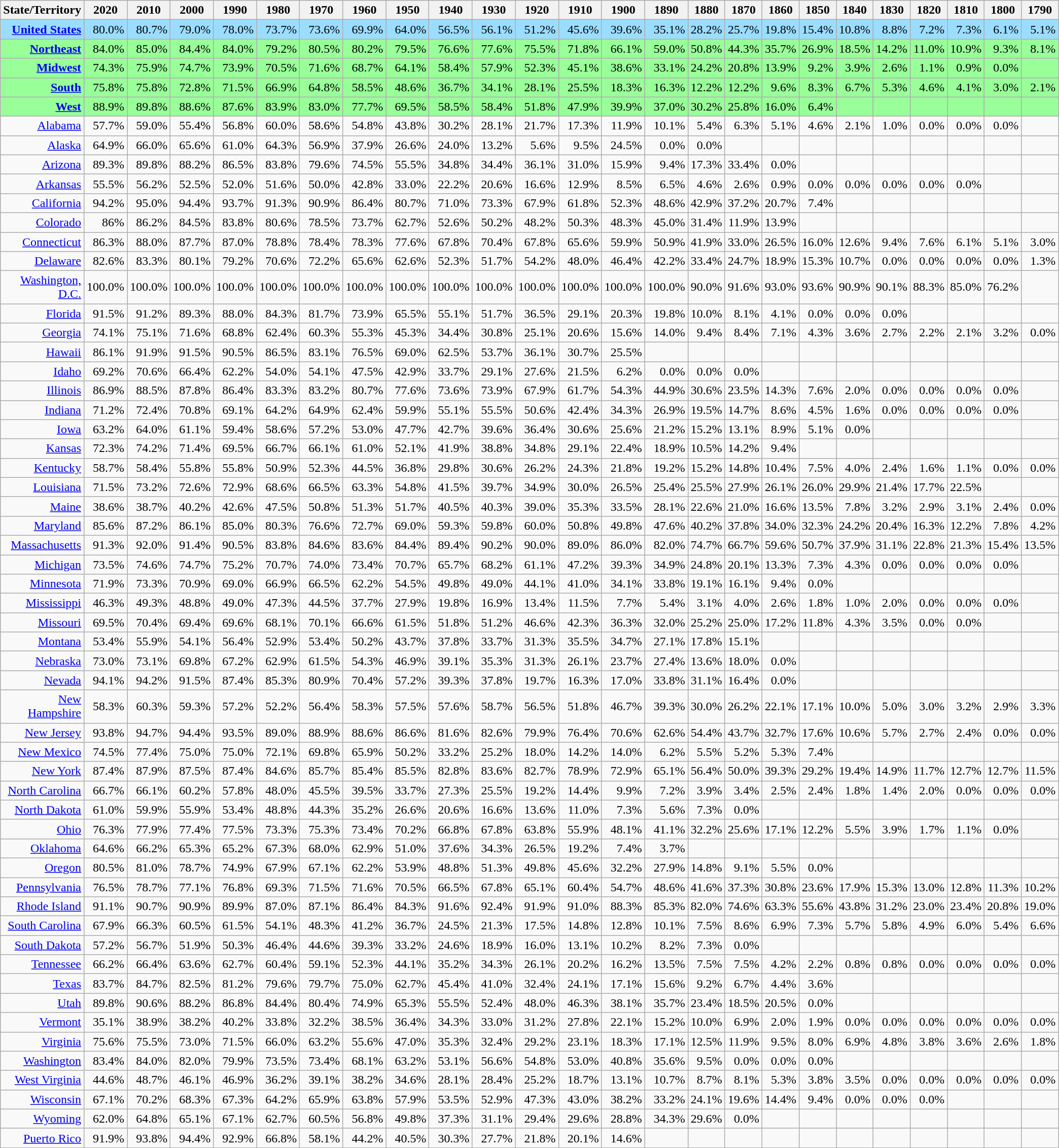<table class="wikitable sortable mw-datatable sticky-header sort-under col1left" style=text-align:right;>
<tr>
<th>State/Territory</th>
<th>2020</th>
<th>2010</th>
<th>2000</th>
<th>1990</th>
<th>1980</th>
<th>1970</th>
<th>1960</th>
<th>1950</th>
<th>1940</th>
<th>1930</th>
<th>1920</th>
<th>1910</th>
<th>1900</th>
<th>1890</th>
<th>1880</th>
<th>1870</th>
<th>1860</th>
<th>1850</th>
<th>1840</th>
<th>1830</th>
<th>1820</th>
<th>1810</th>
<th>1800</th>
<th>1790</th>
</tr>
<tr>
<td style="background:#9bddff;"> <strong><a href='#'>United States</a></strong></td>
<td style="background:#9bddff;">80.0%</td>
<td style="background:#9bddff;">80.7%</td>
<td style="background:#9bddff;">79.0%</td>
<td style="background:#9bddff;">78.0%</td>
<td style="background:#9bddff;">73.7%</td>
<td style="background:#9bddff;">73.6%</td>
<td style="background:#9bddff;">69.9%</td>
<td style="background:#9bddff;">64.0%</td>
<td style="background:#9bddff;">56.5%</td>
<td style="background:#9bddff;">56.1%</td>
<td style="background:#9bddff;">51.2%</td>
<td style="background:#9bddff;">45.6%</td>
<td style="background:#9bddff;">39.6%</td>
<td style="background:#9bddff;">35.1%</td>
<td style="background:#9bddff;">28.2%</td>
<td style="background:#9bddff;">25.7%</td>
<td style="background:#9bddff;">19.8%</td>
<td style="background:#9bddff;">15.4%</td>
<td style="background:#9bddff;">10.8%</td>
<td style="background:#9bddff;">8.8%</td>
<td style="background:#9bddff;">7.2%</td>
<td style="background:#9bddff;">7.3%</td>
<td style="background:#9bddff;">6.1%</td>
<td style="background:#9bddff;">5.1%</td>
</tr>
<tr>
<td style="background:#9f9;"><strong><a href='#'>Northeast</a></strong></td>
<td style="background:#9f9;">84.0%</td>
<td style="background:#9f9;">85.0%</td>
<td style="background:#9f9;">84.4%</td>
<td style="background:#9f9;">84.0%</td>
<td style="background:#9f9;">79.2%</td>
<td style="background:#9f9;">80.5%</td>
<td style="background:#9f9;">80.2%</td>
<td style="background:#9f9;">79.5%</td>
<td style="background:#9f9;">76.6%</td>
<td style="background:#9f9;">77.6%</td>
<td style="background:#9f9;">75.5%</td>
<td style="background:#9f9;">71.8%</td>
<td style="background:#9f9;">66.1%</td>
<td style="background:#9f9;">59.0%</td>
<td style="background:#9f9;">50.8%</td>
<td style="background:#9f9;">44.3%</td>
<td style="background:#9f9;">35.7%</td>
<td style="background:#9f9;">26.9%</td>
<td style="background:#9f9;">18.5%</td>
<td style="background:#9f9;">14.2%</td>
<td style="background:#9f9;">11.0%</td>
<td style="background:#9f9;">10.9%</td>
<td style="background:#9f9;">9.3%</td>
<td style="background:#9f9;">8.1%</td>
</tr>
<tr>
<td style="background:#9f9;"><strong><a href='#'>Midwest</a></strong></td>
<td style="background:#9f9;">74.3%</td>
<td style="background:#9f9;">75.9%</td>
<td style="background:#9f9;">74.7%</td>
<td style="background:#9f9;">73.9%</td>
<td style="background:#9f9;">70.5%</td>
<td style="background:#9f9;">71.6%</td>
<td style="background:#9f9;">68.7%</td>
<td style="background:#9f9;">64.1%</td>
<td style="background:#9f9;">58.4%</td>
<td style="background:#9f9;">57.9%</td>
<td style="background:#9f9;">52.3%</td>
<td style="background:#9f9;">45.1%</td>
<td style="background:#9f9;">38.6%</td>
<td style="background:#9f9;">33.1%</td>
<td style="background:#9f9;">24.2%</td>
<td style="background:#9f9;">20.8%</td>
<td style="background:#9f9;">13.9%</td>
<td style="background:#9f9;">9.2%</td>
<td style="background:#9f9;">3.9%</td>
<td style="background:#9f9;">2.6%</td>
<td style="background:#9f9;">1.1%</td>
<td style="background:#9f9;">0.9%</td>
<td style="background:#9f9;">0.0%</td>
<td style="background:#9f9;"></td>
</tr>
<tr>
<td style="background:#9f9;"><strong><a href='#'>South</a></strong></td>
<td style="background:#9f9;">75.8%</td>
<td style="background:#9f9;">75.8%</td>
<td style="background:#9f9;">72.8%</td>
<td style="background:#9f9;">71.5%</td>
<td style="background:#9f9;">66.9%</td>
<td style="background:#9f9;">64.8%</td>
<td style="background:#9f9;">58.5%</td>
<td style="background:#9f9;">48.6%</td>
<td style="background:#9f9;">36.7%</td>
<td style="background:#9f9;">34.1%</td>
<td style="background:#9f9;">28.1%</td>
<td style="background:#9f9;">25.5%</td>
<td style="background:#9f9;">18.3%</td>
<td style="background:#9f9;">16.3%</td>
<td style="background:#9f9;">12.2%</td>
<td style="background:#9f9;">12.2%</td>
<td style="background:#9f9;">9.6%</td>
<td style="background:#9f9;">8.3%</td>
<td style="background:#9f9;">6.7%</td>
<td style="background:#9f9;">5.3%</td>
<td style="background:#9f9;">4.6%</td>
<td style="background:#9f9;">4.1%</td>
<td style="background:#9f9;">3.0%</td>
<td style="background:#9f9;">2.1%</td>
</tr>
<tr>
<td style="background:#9f9;"><strong><a href='#'>West</a></strong></td>
<td style="background:#9f9;">88.9%</td>
<td style="background:#9f9;">89.8%</td>
<td style="background:#9f9;">88.6%</td>
<td style="background:#9f9;">87.6%</td>
<td style="background:#9f9;">83.9%</td>
<td style="background:#9f9;">83.0%</td>
<td style="background:#9f9;">77.7%</td>
<td style="background:#9f9;">69.5%</td>
<td style="background:#9f9;">58.5%</td>
<td style="background:#9f9;">58.4%</td>
<td style="background:#9f9;">51.8%</td>
<td style="background:#9f9;">47.9%</td>
<td style="background:#9f9;">39.9%</td>
<td style="background:#9f9;">37.0%</td>
<td style="background:#9f9;">30.2%</td>
<td style="background:#9f9;">25.8%</td>
<td style="background:#9f9;">16.0%</td>
<td style="background:#9f9;">6.4%</td>
<td style="background:#9f9;"></td>
<td style="background:#9f9;"></td>
<td style="background:#9f9;"></td>
<td style="background:#9f9;"></td>
<td style="background:#9f9;"></td>
<td style="background:#9f9;"></td>
</tr>
<tr>
<td>  <a href='#'>Alabama</a></td>
<td>57.7%</td>
<td>59.0%</td>
<td>55.4%</td>
<td>56.8%</td>
<td>60.0%</td>
<td>58.6%</td>
<td>54.8%</td>
<td>43.8%</td>
<td>30.2%</td>
<td>28.1%</td>
<td>21.7%</td>
<td>17.3%</td>
<td>11.9%</td>
<td>10.1%</td>
<td>5.4%</td>
<td>6.3%</td>
<td>5.1%</td>
<td>4.6%</td>
<td>2.1%</td>
<td>1.0%</td>
<td>0.0%</td>
<td>0.0%</td>
<td>0.0%</td>
<td></td>
</tr>
<tr>
<td>  <a href='#'>Alaska</a></td>
<td>64.9%</td>
<td>66.0%</td>
<td>65.6%</td>
<td>61.0%</td>
<td>64.3%</td>
<td>56.9%</td>
<td>37.9%</td>
<td>26.6%</td>
<td>24.0%</td>
<td>13.2%</td>
<td>5.6%</td>
<td>9.5%</td>
<td>24.5%</td>
<td>0.0%</td>
<td>0.0%</td>
<td></td>
<td></td>
<td></td>
<td></td>
<td></td>
<td></td>
<td></td>
<td></td>
<td></td>
</tr>
<tr>
<td> <a href='#'>Arizona</a></td>
<td>89.3%</td>
<td>89.8%</td>
<td>88.2%</td>
<td>86.5%</td>
<td>83.8%</td>
<td>79.6%</td>
<td>74.5%</td>
<td>55.5%</td>
<td>34.8%</td>
<td>34.4%</td>
<td>36.1%</td>
<td>31.0%</td>
<td>15.9%</td>
<td>9.4%</td>
<td>17.3%</td>
<td>33.4%</td>
<td>0.0%</td>
<td></td>
<td></td>
<td></td>
<td></td>
<td></td>
<td></td>
<td></td>
</tr>
<tr>
<td>  <a href='#'>Arkansas</a></td>
<td>55.5%</td>
<td>56.2%</td>
<td>52.5%</td>
<td>52.0%</td>
<td>51.6%</td>
<td>50.0%</td>
<td>42.8%</td>
<td>33.0%</td>
<td>22.2%</td>
<td>20.6%</td>
<td>16.6%</td>
<td>12.9%</td>
<td>8.5%</td>
<td>6.5%</td>
<td>4.6%</td>
<td>2.6%</td>
<td>0.9%</td>
<td>0.0%</td>
<td>0.0%</td>
<td>0.0%</td>
<td>0.0%</td>
<td>0.0%</td>
<td></td>
<td></td>
</tr>
<tr>
<td> <a href='#'>California</a></td>
<td>94.2%</td>
<td>95.0%</td>
<td>94.4%</td>
<td>93.7%</td>
<td>91.3%</td>
<td>90.9%</td>
<td>86.4%</td>
<td>80.7%</td>
<td>71.0%</td>
<td>73.3%</td>
<td>67.9%</td>
<td>61.8%</td>
<td>52.3%</td>
<td>48.6%</td>
<td>42.9%</td>
<td>37.2%</td>
<td>20.7%</td>
<td>7.4%</td>
<td></td>
<td></td>
<td></td>
<td></td>
<td></td>
<td></td>
</tr>
<tr>
<td>  <a href='#'>Colorado</a></td>
<td>86%</td>
<td>86.2%</td>
<td>84.5%</td>
<td>83.8%</td>
<td>80.6%</td>
<td>78.5%</td>
<td>73.7%</td>
<td>62.7%</td>
<td>52.6%</td>
<td>50.2%</td>
<td>48.2%</td>
<td>50.3%</td>
<td>48.3%</td>
<td>45.0%</td>
<td>31.4%</td>
<td>11.9%</td>
<td>13.9%</td>
<td></td>
<td></td>
<td></td>
<td></td>
<td></td>
<td></td>
<td></td>
</tr>
<tr>
<td>  <a href='#'>Connecticut</a></td>
<td>86.3%</td>
<td>88.0%</td>
<td>87.7%</td>
<td>87.0%</td>
<td>78.8%</td>
<td>78.4%</td>
<td>78.3%</td>
<td>77.6%</td>
<td>67.8%</td>
<td>70.4%</td>
<td>67.8%</td>
<td>65.6%</td>
<td>59.9%</td>
<td>50.9%</td>
<td>41.9%</td>
<td>33.0%</td>
<td>26.5%</td>
<td>16.0%</td>
<td>12.6%</td>
<td>9.4%</td>
<td>7.6%</td>
<td>6.1%</td>
<td>5.1%</td>
<td>3.0%</td>
</tr>
<tr>
<td>  <a href='#'>Delaware</a></td>
<td>82.6%</td>
<td>83.3%</td>
<td>80.1%</td>
<td>79.2%</td>
<td>70.6%</td>
<td>72.2%</td>
<td>65.6%</td>
<td>62.6%</td>
<td>52.3%</td>
<td>51.7%</td>
<td>54.2%</td>
<td>48.0%</td>
<td>46.4%</td>
<td>42.2%</td>
<td>33.4%</td>
<td>24.7%</td>
<td>18.9%</td>
<td>15.3%</td>
<td>10.7%</td>
<td>0.0%</td>
<td>0.0%</td>
<td>0.0%</td>
<td>0.0%</td>
<td>1.3%</td>
</tr>
<tr>
<td> <a href='#'>Washington, D.C.</a></td>
<td>100.0%</td>
<td>100.0%</td>
<td>100.0%</td>
<td>100.0%</td>
<td>100.0%</td>
<td>100.0%</td>
<td>100.0%</td>
<td>100.0%</td>
<td>100.0%</td>
<td>100.0%</td>
<td>100.0%</td>
<td>100.0%</td>
<td>100.0%</td>
<td>100.0%</td>
<td>90.0%</td>
<td>91.6%</td>
<td>93.0%</td>
<td>93.6%</td>
<td>90.9%</td>
<td>90.1%</td>
<td>88.3%</td>
<td>85.0%</td>
<td>76.2%</td>
<td></td>
</tr>
<tr>
<td> <a href='#'>Florida</a></td>
<td>91.5%</td>
<td>91.2%</td>
<td>89.3%</td>
<td>88.0%</td>
<td>84.3%</td>
<td>81.7%</td>
<td>73.9%</td>
<td>65.5%</td>
<td>55.1%</td>
<td>51.7%</td>
<td>36.5%</td>
<td>29.1%</td>
<td>20.3%</td>
<td>19.8%</td>
<td>10.0%</td>
<td>8.1%</td>
<td>4.1%</td>
<td>0.0%</td>
<td>0.0%</td>
<td>0.0%</td>
<td></td>
<td></td>
<td></td>
<td></td>
</tr>
<tr>
<td> <a href='#'>Georgia</a></td>
<td>74.1%</td>
<td>75.1%</td>
<td>71.6%</td>
<td>68.8%</td>
<td>62.4%</td>
<td>60.3%</td>
<td>55.3%</td>
<td>45.3%</td>
<td>34.4%</td>
<td>30.8%</td>
<td>25.1%</td>
<td>20.6%</td>
<td>15.6%</td>
<td>14.0%</td>
<td>9.4%</td>
<td>8.4%</td>
<td>7.1%</td>
<td>4.3%</td>
<td>3.6%</td>
<td>2.7%</td>
<td>2.2%</td>
<td>2.1%</td>
<td>3.2%</td>
<td>0.0%</td>
</tr>
<tr>
<td>  <a href='#'>Hawaii</a></td>
<td>86.1%</td>
<td>91.9%</td>
<td>91.5%</td>
<td>90.5%</td>
<td>86.5%</td>
<td>83.1%</td>
<td>76.5%</td>
<td>69.0%</td>
<td>62.5%</td>
<td>53.7%</td>
<td>36.1%</td>
<td>30.7%</td>
<td>25.5%</td>
<td></td>
<td></td>
<td></td>
<td></td>
<td></td>
<td></td>
<td></td>
<td></td>
<td></td>
<td></td>
<td></td>
</tr>
<tr>
<td>  <a href='#'>Idaho</a></td>
<td>69.2%</td>
<td>70.6%</td>
<td>66.4%</td>
<td>62.2%</td>
<td>54.0%</td>
<td>54.1%</td>
<td>47.5%</td>
<td>42.9%</td>
<td>33.7%</td>
<td>29.1%</td>
<td>27.6%</td>
<td>21.5%</td>
<td>6.2%</td>
<td>0.0%</td>
<td>0.0%</td>
<td>0.0%</td>
<td></td>
<td></td>
<td></td>
<td></td>
<td></td>
<td></td>
<td></td>
<td></td>
</tr>
<tr>
<td>  <a href='#'>Illinois</a></td>
<td>86.9%</td>
<td>88.5%</td>
<td>87.8%</td>
<td>86.4%</td>
<td>83.3%</td>
<td>83.2%</td>
<td>80.7%</td>
<td>77.6%</td>
<td>73.6%</td>
<td>73.9%</td>
<td>67.9%</td>
<td>61.7%</td>
<td>54.3%</td>
<td>44.9%</td>
<td>30.6%</td>
<td>23.5%</td>
<td>14.3%</td>
<td>7.6%</td>
<td>2.0%</td>
<td>0.0%</td>
<td>0.0%</td>
<td>0.0%</td>
<td>0.0%</td>
<td></td>
</tr>
<tr>
<td>  <a href='#'>Indiana</a></td>
<td>71.2%</td>
<td>72.4%</td>
<td>70.8%</td>
<td>69.1%</td>
<td>64.2%</td>
<td>64.9%</td>
<td>62.4%</td>
<td>59.9%</td>
<td>55.1%</td>
<td>55.5%</td>
<td>50.6%</td>
<td>42.4%</td>
<td>34.3%</td>
<td>26.9%</td>
<td>19.5%</td>
<td>14.7%</td>
<td>8.6%</td>
<td>4.5%</td>
<td>1.6%</td>
<td>0.0%</td>
<td>0.0%</td>
<td>0.0%</td>
<td>0.0%</td>
<td></td>
</tr>
<tr>
<td>  <a href='#'>Iowa</a></td>
<td>63.2%</td>
<td>64.0%</td>
<td>61.1%</td>
<td>59.4%</td>
<td>58.6%</td>
<td>57.2%</td>
<td>53.0%</td>
<td>47.7%</td>
<td>42.7%</td>
<td>39.6%</td>
<td>36.4%</td>
<td>30.6%</td>
<td>25.6%</td>
<td>21.2%</td>
<td>15.2%</td>
<td>13.1%</td>
<td>8.9%</td>
<td>5.1%</td>
<td>0.0%</td>
<td></td>
<td></td>
<td></td>
<td></td>
<td></td>
</tr>
<tr>
<td>  <a href='#'>Kansas</a></td>
<td>72.3%</td>
<td>74.2%</td>
<td>71.4%</td>
<td>69.5%</td>
<td>66.7%</td>
<td>66.1%</td>
<td>61.0%</td>
<td>52.1%</td>
<td>41.9%</td>
<td>38.8%</td>
<td>34.8%</td>
<td>29.1%</td>
<td>22.4%</td>
<td>18.9%</td>
<td>10.5%</td>
<td>14.2%</td>
<td>9.4%</td>
<td></td>
<td></td>
<td></td>
<td></td>
<td></td>
<td></td>
<td></td>
</tr>
<tr>
<td> <a href='#'>Kentucky</a></td>
<td>58.7%</td>
<td>58.4%</td>
<td>55.8%</td>
<td>55.8%</td>
<td>50.9%</td>
<td>52.3%</td>
<td>44.5%</td>
<td>36.8%</td>
<td>29.8%</td>
<td>30.6%</td>
<td>26.2%</td>
<td>24.3%</td>
<td>21.8%</td>
<td>19.2%</td>
<td>15.2%</td>
<td>14.8%</td>
<td>10.4%</td>
<td>7.5%</td>
<td>4.0%</td>
<td>2.4%</td>
<td>1.6%</td>
<td>1.1%</td>
<td>0.0%</td>
<td>0.0%</td>
</tr>
<tr>
<td> <a href='#'>Louisiana</a></td>
<td>71.5%</td>
<td>73.2%</td>
<td>72.6%</td>
<td>72.9%</td>
<td>68.6%</td>
<td>66.5%</td>
<td>63.3%</td>
<td>54.8%</td>
<td>41.5%</td>
<td>39.7%</td>
<td>34.9%</td>
<td>30.0%</td>
<td>26.5%</td>
<td>25.4%</td>
<td>25.5%</td>
<td>27.9%</td>
<td>26.1%</td>
<td>26.0%</td>
<td>29.9%</td>
<td>21.4%</td>
<td>17.7%</td>
<td>22.5%</td>
<td></td>
<td></td>
</tr>
<tr>
<td> <a href='#'>Maine</a></td>
<td>38.6%</td>
<td>38.7%</td>
<td>40.2%</td>
<td>42.6%</td>
<td>47.5%</td>
<td>50.8%</td>
<td>51.3%</td>
<td>51.7%</td>
<td>40.5%</td>
<td>40.3%</td>
<td>39.0%</td>
<td>35.3%</td>
<td>33.5%</td>
<td>28.1%</td>
<td>22.6%</td>
<td>21.0%</td>
<td>16.6%</td>
<td>13.5%</td>
<td>7.8%</td>
<td>3.2%</td>
<td>2.9%</td>
<td>3.1%</td>
<td>2.4%</td>
<td>0.0%</td>
</tr>
<tr>
<td> <a href='#'>Maryland</a></td>
<td>85.6%</td>
<td>87.2%</td>
<td>86.1%</td>
<td>85.0%</td>
<td>80.3%</td>
<td>76.6%</td>
<td>72.7%</td>
<td>69.0%</td>
<td>59.3%</td>
<td>59.8%</td>
<td>60.0%</td>
<td>50.8%</td>
<td>49.8%</td>
<td>47.6%</td>
<td>40.2%</td>
<td>37.8%</td>
<td>34.0%</td>
<td>32.3%</td>
<td>24.2%</td>
<td>20.4%</td>
<td>16.3%</td>
<td>12.2%</td>
<td>7.8%</td>
<td>4.2%</td>
</tr>
<tr>
<td> <a href='#'>Massachusetts</a></td>
<td>91.3%</td>
<td>92.0%</td>
<td>91.4%</td>
<td>90.5%</td>
<td>83.8%</td>
<td>84.6%</td>
<td>83.6%</td>
<td>84.4%</td>
<td>89.4%</td>
<td>90.2%</td>
<td>90.0%</td>
<td>89.0%</td>
<td>86.0%</td>
<td>82.0%</td>
<td>74.7%</td>
<td>66.7%</td>
<td>59.6%</td>
<td>50.7%</td>
<td>37.9%</td>
<td>31.1%</td>
<td>22.8%</td>
<td>21.3%</td>
<td>15.4%</td>
<td>13.5%</td>
</tr>
<tr>
<td> <a href='#'>Michigan</a></td>
<td>73.5%</td>
<td>74.6%</td>
<td>74.7%</td>
<td>75.2%</td>
<td>70.7%</td>
<td>74.0%</td>
<td>73.4%</td>
<td>70.7%</td>
<td>65.7%</td>
<td>68.2%</td>
<td>61.1%</td>
<td>47.2%</td>
<td>39.3%</td>
<td>34.9%</td>
<td>24.8%</td>
<td>20.1%</td>
<td>13.3%</td>
<td>7.3%</td>
<td>4.3%</td>
<td>0.0%</td>
<td>0.0%</td>
<td>0.0%</td>
<td>0.0%</td>
<td></td>
</tr>
<tr>
<td> <a href='#'>Minnesota</a></td>
<td>71.9%</td>
<td>73.3%</td>
<td>70.9%</td>
<td>69.0%</td>
<td>66.9%</td>
<td>66.5%</td>
<td>62.2%</td>
<td>54.5%</td>
<td>49.8%</td>
<td>49.0%</td>
<td>44.1%</td>
<td>41.0%</td>
<td>34.1%</td>
<td>33.8%</td>
<td>19.1%</td>
<td>16.1%</td>
<td>9.4%</td>
<td>0.0%</td>
<td></td>
<td></td>
<td></td>
<td></td>
<td></td>
<td></td>
</tr>
<tr>
<td> <a href='#'>Mississippi</a></td>
<td>46.3%</td>
<td>49.3%</td>
<td>48.8%</td>
<td>49.0%</td>
<td>47.3%</td>
<td>44.5%</td>
<td>37.7%</td>
<td>27.9%</td>
<td>19.8%</td>
<td>16.9%</td>
<td>13.4%</td>
<td>11.5%</td>
<td>7.7%</td>
<td>5.4%</td>
<td>3.1%</td>
<td>4.0%</td>
<td>2.6%</td>
<td>1.8%</td>
<td>1.0%</td>
<td>2.0%</td>
<td>0.0%</td>
<td>0.0%</td>
<td>0.0%</td>
<td></td>
</tr>
<tr>
<td> <a href='#'>Missouri</a></td>
<td>69.5%</td>
<td>70.4%</td>
<td>69.4%</td>
<td>69.6%</td>
<td>68.1%</td>
<td>70.1%</td>
<td>66.6%</td>
<td>61.5%</td>
<td>51.8%</td>
<td>51.2%</td>
<td>46.6%</td>
<td>42.3%</td>
<td>36.3%</td>
<td>32.0%</td>
<td>25.2%</td>
<td>25.0%</td>
<td>17.2%</td>
<td>11.8%</td>
<td>4.3%</td>
<td>3.5%</td>
<td>0.0%</td>
<td>0.0%</td>
<td></td>
<td></td>
</tr>
<tr>
<td> <a href='#'>Montana</a></td>
<td>53.4%</td>
<td>55.9%</td>
<td>54.1%</td>
<td>56.4%</td>
<td>52.9%</td>
<td>53.4%</td>
<td>50.2%</td>
<td>43.7%</td>
<td>37.8%</td>
<td>33.7%</td>
<td>31.3%</td>
<td>35.5%</td>
<td>34.7%</td>
<td>27.1%</td>
<td>17.8%</td>
<td>15.1%</td>
<td></td>
<td></td>
<td></td>
<td></td>
<td></td>
<td></td>
<td></td>
<td></td>
</tr>
<tr>
<td> <a href='#'>Nebraska</a></td>
<td>73.0%</td>
<td>73.1%</td>
<td>69.8%</td>
<td>67.2%</td>
<td>62.9%</td>
<td>61.5%</td>
<td>54.3%</td>
<td>46.9%</td>
<td>39.1%</td>
<td>35.3%</td>
<td>31.3%</td>
<td>26.1%</td>
<td>23.7%</td>
<td>27.4%</td>
<td>13.6%</td>
<td>18.0%</td>
<td>0.0%</td>
<td></td>
<td></td>
<td></td>
<td></td>
<td></td>
<td></td>
<td></td>
</tr>
<tr>
<td> <a href='#'>Nevada</a></td>
<td>94.1%</td>
<td>94.2%</td>
<td>91.5%</td>
<td>87.4%</td>
<td>85.3%</td>
<td>80.9%</td>
<td>70.4%</td>
<td>57.2%</td>
<td>39.3%</td>
<td>37.8%</td>
<td>19.7%</td>
<td>16.3%</td>
<td>17.0%</td>
<td>33.8%</td>
<td>31.1%</td>
<td>16.4%</td>
<td>0.0%</td>
<td></td>
<td></td>
<td></td>
<td></td>
<td></td>
<td></td>
<td></td>
</tr>
<tr>
<td> <a href='#'>New Hampshire</a></td>
<td>58.3%</td>
<td>60.3%</td>
<td>59.3%</td>
<td>57.2%</td>
<td>52.2%</td>
<td>56.4%</td>
<td>58.3%</td>
<td>57.5%</td>
<td>57.6%</td>
<td>58.7%</td>
<td>56.5%</td>
<td>51.8%</td>
<td>46.7%</td>
<td>39.3%</td>
<td>30.0%</td>
<td>26.2%</td>
<td>22.1%</td>
<td>17.1%</td>
<td>10.0%</td>
<td>5.0%</td>
<td>3.0%</td>
<td>3.2%</td>
<td>2.9%</td>
<td>3.3%</td>
</tr>
<tr>
<td> <a href='#'>New Jersey</a></td>
<td>93.8%</td>
<td>94.7%</td>
<td>94.4%</td>
<td>93.5%</td>
<td>89.0%</td>
<td>88.9%</td>
<td>88.6%</td>
<td>86.6%</td>
<td>81.6%</td>
<td>82.6%</td>
<td>79.9%</td>
<td>76.4%</td>
<td>70.6%</td>
<td>62.6%</td>
<td>54.4%</td>
<td>43.7%</td>
<td>32.7%</td>
<td>17.6%</td>
<td>10.6%</td>
<td>5.7%</td>
<td>2.7%</td>
<td>2.4%</td>
<td>0.0%</td>
<td>0.0%</td>
</tr>
<tr>
<td> <a href='#'>New Mexico</a></td>
<td>74.5%</td>
<td>77.4%</td>
<td>75.0%</td>
<td>75.0%</td>
<td>72.1%</td>
<td>69.8%</td>
<td>65.9%</td>
<td>50.2%</td>
<td>33.2%</td>
<td>25.2%</td>
<td>18.0%</td>
<td>14.2%</td>
<td>14.0%</td>
<td>6.2%</td>
<td>5.5%</td>
<td>5.2%</td>
<td>5.3%</td>
<td>7.4%</td>
<td></td>
<td></td>
<td></td>
<td></td>
<td></td>
<td></td>
</tr>
<tr>
<td> <a href='#'>New York</a></td>
<td>87.4%</td>
<td>87.9%</td>
<td>87.5%</td>
<td>87.4%</td>
<td>84.6%</td>
<td>85.7%</td>
<td>85.4%</td>
<td>85.5%</td>
<td>82.8%</td>
<td>83.6%</td>
<td>82.7%</td>
<td>78.9%</td>
<td>72.9%</td>
<td>65.1%</td>
<td>56.4%</td>
<td>50.0%</td>
<td>39.3%</td>
<td>29.2%</td>
<td>19.4%</td>
<td>14.9%</td>
<td>11.7%</td>
<td>12.7%</td>
<td>12.7%</td>
<td>11.5%</td>
</tr>
<tr>
<td> <a href='#'>North Carolina</a></td>
<td>66.7%</td>
<td>66.1%</td>
<td>60.2%</td>
<td>57.8%</td>
<td>48.0%</td>
<td>45.5%</td>
<td>39.5%</td>
<td>33.7%</td>
<td>27.3%</td>
<td>25.5%</td>
<td>19.2%</td>
<td>14.4%</td>
<td>9.9%</td>
<td>7.2%</td>
<td>3.9%</td>
<td>3.4%</td>
<td>2.5%</td>
<td>2.4%</td>
<td>1.8%</td>
<td>1.4%</td>
<td>2.0%</td>
<td>0.0%</td>
<td>0.0%</td>
<td>0.0%</td>
</tr>
<tr>
<td> <a href='#'>North Dakota</a></td>
<td>61.0%</td>
<td>59.9%</td>
<td>55.9%</td>
<td>53.4%</td>
<td>48.8%</td>
<td>44.3%</td>
<td>35.2%</td>
<td>26.6%</td>
<td>20.6%</td>
<td>16.6%</td>
<td>13.6%</td>
<td>11.0%</td>
<td>7.3%</td>
<td>5.6%</td>
<td>7.3%</td>
<td>0.0%</td>
<td></td>
<td></td>
<td></td>
<td></td>
<td></td>
<td></td>
<td></td>
<td></td>
</tr>
<tr>
<td> <a href='#'>Ohio</a></td>
<td>76.3%</td>
<td>77.9%</td>
<td>77.4%</td>
<td>77.5%</td>
<td>73.3%</td>
<td>75.3%</td>
<td>73.4%</td>
<td>70.2%</td>
<td>66.8%</td>
<td>67.8%</td>
<td>63.8%</td>
<td>55.9%</td>
<td>48.1%</td>
<td>41.1%</td>
<td>32.2%</td>
<td>25.6%</td>
<td>17.1%</td>
<td>12.2%</td>
<td>5.5%</td>
<td>3.9%</td>
<td>1.7%</td>
<td>1.1%</td>
<td>0.0%</td>
<td></td>
</tr>
<tr>
<td> <a href='#'>Oklahoma</a></td>
<td>64.6%</td>
<td>66.2%</td>
<td>65.3%</td>
<td>65.2%</td>
<td>67.3%</td>
<td>68.0%</td>
<td>62.9%</td>
<td>51.0%</td>
<td>37.6%</td>
<td>34.3%</td>
<td>26.5%</td>
<td>19.2%</td>
<td>7.4%</td>
<td>3.7%</td>
<td></td>
<td></td>
<td></td>
<td></td>
<td></td>
<td></td>
<td></td>
<td></td>
<td></td>
<td></td>
</tr>
<tr>
<td> <a href='#'>Oregon</a></td>
<td>80.5%</td>
<td>81.0%</td>
<td>78.7%</td>
<td>74.9%</td>
<td>67.9%</td>
<td>67.1%</td>
<td>62.2%</td>
<td>53.9%</td>
<td>48.8%</td>
<td>51.3%</td>
<td>49.8%</td>
<td>45.6%</td>
<td>32.2%</td>
<td>27.9%</td>
<td>14.8%</td>
<td>9.1%</td>
<td>5.5%</td>
<td>0.0%</td>
<td></td>
<td></td>
<td></td>
<td></td>
<td></td>
<td></td>
</tr>
<tr>
<td> <a href='#'>Pennsylvania</a></td>
<td>76.5%</td>
<td>78.7%</td>
<td>77.1%</td>
<td>76.8%</td>
<td>69.3%</td>
<td>71.5%</td>
<td>71.6%</td>
<td>70.5%</td>
<td>66.5%</td>
<td>67.8%</td>
<td>65.1%</td>
<td>60.4%</td>
<td>54.7%</td>
<td>48.6%</td>
<td>41.6%</td>
<td>37.3%</td>
<td>30.8%</td>
<td>23.6%</td>
<td>17.9%</td>
<td>15.3%</td>
<td>13.0%</td>
<td>12.8%</td>
<td>11.3%</td>
<td>10.2%</td>
</tr>
<tr>
<td> <a href='#'>Rhode Island</a></td>
<td>91.1%</td>
<td>90.7%</td>
<td>90.9%</td>
<td>89.9%</td>
<td>87.0%</td>
<td>87.1%</td>
<td>86.4%</td>
<td>84.3%</td>
<td>91.6%</td>
<td>92.4%</td>
<td>91.9%</td>
<td>91.0%</td>
<td>88.3%</td>
<td>85.3%</td>
<td>82.0%</td>
<td>74.6%</td>
<td>63.3%</td>
<td>55.6%</td>
<td>43.8%</td>
<td>31.2%</td>
<td>23.0%</td>
<td>23.4%</td>
<td>20.8%</td>
<td>19.0%</td>
</tr>
<tr>
<td> <a href='#'>South Carolina</a></td>
<td>67.9%</td>
<td>66.3%</td>
<td>60.5%</td>
<td>61.5%</td>
<td>54.1%</td>
<td>48.3%</td>
<td>41.2%</td>
<td>36.7%</td>
<td>24.5%</td>
<td>21.3%</td>
<td>17.5%</td>
<td>14.8%</td>
<td>12.8%</td>
<td>10.1%</td>
<td>7.5%</td>
<td>8.6%</td>
<td>6.9%</td>
<td>7.3%</td>
<td>5.7%</td>
<td>5.8%</td>
<td>4.9%</td>
<td>6.0%</td>
<td>5.4%</td>
<td>6.6%</td>
</tr>
<tr>
<td> <a href='#'>South Dakota</a></td>
<td>57.2%</td>
<td>56.7%</td>
<td>51.9%</td>
<td>50.3%</td>
<td>46.4%</td>
<td>44.6%</td>
<td>39.3%</td>
<td>33.2%</td>
<td>24.6%</td>
<td>18.9%</td>
<td>16.0%</td>
<td>13.1%</td>
<td>10.2%</td>
<td>8.2%</td>
<td>7.3%</td>
<td>0.0%</td>
<td></td>
<td></td>
<td></td>
<td></td>
<td></td>
<td></td>
<td></td>
<td></td>
</tr>
<tr>
<td> <a href='#'>Tennessee</a></td>
<td>66.2%</td>
<td>66.4%</td>
<td>63.6%</td>
<td>62.7%</td>
<td>60.4%</td>
<td>59.1%</td>
<td>52.3%</td>
<td>44.1%</td>
<td>35.2%</td>
<td>34.3%</td>
<td>26.1%</td>
<td>20.2%</td>
<td>16.2%</td>
<td>13.5%</td>
<td>7.5%</td>
<td>7.5%</td>
<td>4.2%</td>
<td>2.2%</td>
<td>0.8%</td>
<td>0.8%</td>
<td>0.0%</td>
<td>0.0%</td>
<td>0.0%</td>
<td>0.0%</td>
</tr>
<tr>
<td> <a href='#'>Texas</a></td>
<td>83.7%</td>
<td>84.7%</td>
<td>82.5%</td>
<td>81.2%</td>
<td>79.6%</td>
<td>79.7%</td>
<td>75.0%</td>
<td>62.7%</td>
<td>45.4%</td>
<td>41.0%</td>
<td>32.4%</td>
<td>24.1%</td>
<td>17.1%</td>
<td>15.6%</td>
<td>9.2%</td>
<td>6.7%</td>
<td>4.4%</td>
<td>3.6%</td>
<td></td>
<td></td>
<td></td>
<td></td>
<td></td>
<td></td>
</tr>
<tr>
<td> <a href='#'>Utah</a></td>
<td>89.8%</td>
<td>90.6%</td>
<td>88.2%</td>
<td>86.8%</td>
<td>84.4%</td>
<td>80.4%</td>
<td>74.9%</td>
<td>65.3%</td>
<td>55.5%</td>
<td>52.4%</td>
<td>48.0%</td>
<td>46.3%</td>
<td>38.1%</td>
<td>35.7%</td>
<td>23.4%</td>
<td>18.5%</td>
<td>20.5%</td>
<td>0.0%</td>
<td></td>
<td></td>
<td></td>
<td></td>
<td></td>
<td></td>
</tr>
<tr>
<td> <a href='#'>Vermont</a></td>
<td>35.1%</td>
<td>38.9%</td>
<td>38.2%</td>
<td>40.2%</td>
<td>33.8%</td>
<td>32.2%</td>
<td>38.5%</td>
<td>36.4%</td>
<td>34.3%</td>
<td>33.0%</td>
<td>31.2%</td>
<td>27.8%</td>
<td>22.1%</td>
<td>15.2%</td>
<td>10.0%</td>
<td>6.9%</td>
<td>2.0%</td>
<td>1.9%</td>
<td>0.0%</td>
<td>0.0%</td>
<td>0.0%</td>
<td>0.0%</td>
<td>0.0%</td>
<td>0.0%</td>
</tr>
<tr>
<td> <a href='#'>Virginia</a></td>
<td>75.6%</td>
<td>75.5%</td>
<td>73.0%</td>
<td>71.5%</td>
<td>66.0%</td>
<td>63.2%</td>
<td>55.6%</td>
<td>47.0%</td>
<td>35.3%</td>
<td>32.4%</td>
<td>29.2%</td>
<td>23.1%</td>
<td>18.3%</td>
<td>17.1%</td>
<td>12.5%</td>
<td>11.9%</td>
<td>9.5%</td>
<td>8.0%</td>
<td>6.9%</td>
<td>4.8%</td>
<td>3.8%</td>
<td>3.6%</td>
<td>2.6%</td>
<td>1.8%</td>
</tr>
<tr>
<td> <a href='#'>Washington</a></td>
<td>83.4%</td>
<td>84.0%</td>
<td>82.0%</td>
<td>79.9%</td>
<td>73.5%</td>
<td>73.4%</td>
<td>68.1%</td>
<td>63.2%</td>
<td>53.1%</td>
<td>56.6%</td>
<td>54.8%</td>
<td>53.0%</td>
<td>40.8%</td>
<td>35.6%</td>
<td>9.5%</td>
<td>0.0%</td>
<td>0.0%</td>
<td>0.0%</td>
<td></td>
<td></td>
<td></td>
<td></td>
<td></td>
<td></td>
</tr>
<tr>
<td> <a href='#'>West Virginia</a></td>
<td>44.6%</td>
<td>48.7%</td>
<td>46.1%</td>
<td>46.9%</td>
<td>36.2%</td>
<td>39.1%</td>
<td>38.2%</td>
<td>34.6%</td>
<td>28.1%</td>
<td>28.4%</td>
<td>25.2%</td>
<td>18.7%</td>
<td>13.1%</td>
<td>10.7%</td>
<td>8.7%</td>
<td>8.1%</td>
<td>5.3%</td>
<td>3.8%</td>
<td>3.5%</td>
<td>0.0%</td>
<td>0.0%</td>
<td>0.0%</td>
<td>0.0%</td>
<td>0.0%</td>
</tr>
<tr>
<td> <a href='#'>Wisconsin</a></td>
<td>67.1%</td>
<td>70.2%</td>
<td>68.3%</td>
<td>67.3%</td>
<td>64.2%</td>
<td>65.9%</td>
<td>63.8%</td>
<td>57.9%</td>
<td>53.5%</td>
<td>52.9%</td>
<td>47.3%</td>
<td>43.0%</td>
<td>38.2%</td>
<td>33.2%</td>
<td>24.1%</td>
<td>19.6%</td>
<td>14.4%</td>
<td>9.4%</td>
<td>0.0%</td>
<td>0.0%</td>
<td>0.0%</td>
<td></td>
<td></td>
<td></td>
</tr>
<tr>
<td> <a href='#'>Wyoming</a></td>
<td>62.0%</td>
<td>64.8%</td>
<td>65.1%</td>
<td>67.1%</td>
<td>62.7%</td>
<td>60.5%</td>
<td>56.8%</td>
<td>49.8%</td>
<td>37.3%</td>
<td>31.1%</td>
<td>29.4%</td>
<td>29.6%</td>
<td>28.8%</td>
<td>34.3%</td>
<td>29.6%</td>
<td>0.0%</td>
<td></td>
<td></td>
<td></td>
<td></td>
<td></td>
<td></td>
<td></td>
<td></td>
</tr>
<tr>
<td> <a href='#'>Puerto Rico</a></td>
<td>91.9%</td>
<td>93.8%</td>
<td>94.4%</td>
<td>92.9%</td>
<td>66.8%</td>
<td>58.1%</td>
<td>44.2%</td>
<td>40.5%</td>
<td>30.3%</td>
<td>27.7%</td>
<td>21.8%</td>
<td>20.1%</td>
<td>14.6%</td>
<td></td>
<td></td>
<td></td>
<td></td>
<td></td>
<td></td>
<td></td>
<td></td>
<td></td>
<td></td>
<td></td>
</tr>
</table>
